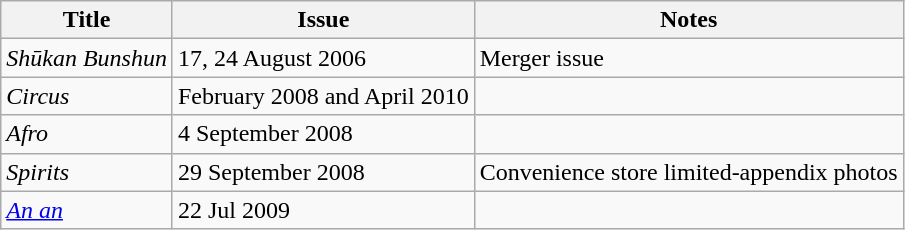<table class="wikitable">
<tr>
<th>Title</th>
<th>Issue</th>
<th>Notes</th>
</tr>
<tr>
<td><em>Shūkan Bunshun</em></td>
<td>17, 24 August 2006</td>
<td>Merger issue</td>
</tr>
<tr>
<td><em>Circus</em></td>
<td>February 2008 and April 2010</td>
<td></td>
</tr>
<tr>
<td><em>Afro</em></td>
<td>4 September 2008</td>
<td></td>
</tr>
<tr>
<td><em>Spirits</em></td>
<td>29 September 2008</td>
<td>Convenience store limited-appendix photos</td>
</tr>
<tr>
<td><em><a href='#'>An an</a></em></td>
<td>22 Jul 2009</td>
<td></td>
</tr>
</table>
